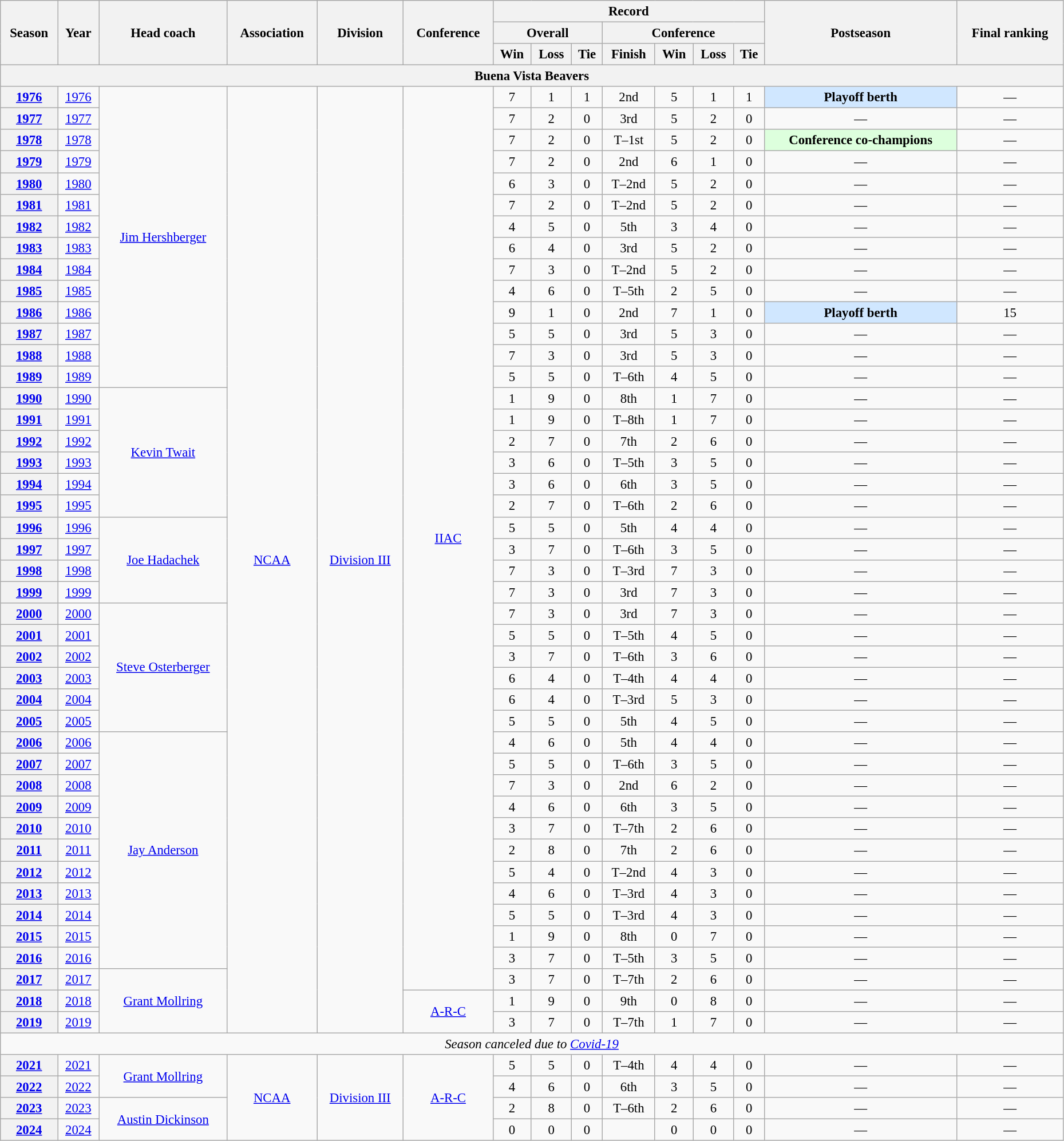<table class="wikitable" style="font-size: 95%; width:98%;text-align:center;">
<tr>
<th rowspan="3">Season</th>
<th rowspan="3">Year</th>
<th rowspan="3">Head coach</th>
<th rowspan="3">Association</th>
<th rowspan="3">Division</th>
<th rowspan="3">Conference</th>
<th colspan="7">Record</th>
<th rowspan="3">Postseason</th>
<th rowspan="3">Final ranking</th>
</tr>
<tr>
<th colspan="3">Overall</th>
<th colspan="4">Conference</th>
</tr>
<tr>
<th>Win</th>
<th>Loss</th>
<th>Tie</th>
<th>Finish</th>
<th>Win</th>
<th>Loss</th>
<th>Tie</th>
</tr>
<tr>
<th colspan=15 style=>Buena Vista Beavers</th>
</tr>
<tr>
<th><a href='#'>1976</a></th>
<td><a href='#'>1976</a></td>
<td rowspan=14><a href='#'>Jim Hershberger</a></td>
<td rowspan=44><a href='#'>NCAA</a></td>
<td rowspan=44><a href='#'>Division III</a></td>
<td rowspan=42><a href='#'>IIAC</a></td>
<td>7</td>
<td>1</td>
<td>1</td>
<td>2nd</td>
<td>5</td>
<td>1</td>
<td>1</td>
<td bgcolor="#d0e7ff"><strong>Playoff berth</strong></td>
<td>—</td>
</tr>
<tr>
<th><a href='#'>1977</a></th>
<td><a href='#'>1977</a></td>
<td>7</td>
<td>2</td>
<td>0</td>
<td>3rd</td>
<td>5</td>
<td>2</td>
<td>0</td>
<td>—</td>
<td>—</td>
</tr>
<tr>
<th><a href='#'>1978</a></th>
<td><a href='#'>1978</a></td>
<td>7</td>
<td>2</td>
<td>0</td>
<td>T–1st</td>
<td>5</td>
<td>2</td>
<td>0</td>
<td bgcolor="#ddffdd"><strong>Conference co-champions</strong></td>
<td>—</td>
</tr>
<tr>
<th><a href='#'>1979</a></th>
<td><a href='#'>1979</a></td>
<td>7</td>
<td>2</td>
<td>0</td>
<td>2nd</td>
<td>6</td>
<td>1</td>
<td>0</td>
<td>—</td>
<td>—</td>
</tr>
<tr>
<th><a href='#'>1980</a></th>
<td><a href='#'>1980</a></td>
<td>6</td>
<td>3</td>
<td>0</td>
<td>T–2nd</td>
<td>5</td>
<td>2</td>
<td>0</td>
<td>—</td>
<td>—</td>
</tr>
<tr>
<th><a href='#'>1981</a></th>
<td><a href='#'>1981</a></td>
<td>7</td>
<td>2</td>
<td>0</td>
<td>T–2nd</td>
<td>5</td>
<td>2</td>
<td>0</td>
<td>—</td>
<td>—</td>
</tr>
<tr>
<th><a href='#'>1982</a></th>
<td><a href='#'>1982</a></td>
<td>4</td>
<td>5</td>
<td>0</td>
<td>5th</td>
<td>3</td>
<td>4</td>
<td>0</td>
<td>—</td>
<td>—</td>
</tr>
<tr>
<th><a href='#'>1983</a></th>
<td><a href='#'>1983</a></td>
<td>6</td>
<td>4</td>
<td>0</td>
<td>3rd</td>
<td>5</td>
<td>2</td>
<td>0</td>
<td>—</td>
<td>—</td>
</tr>
<tr>
<th><a href='#'>1984</a></th>
<td><a href='#'>1984</a></td>
<td>7</td>
<td>3</td>
<td>0</td>
<td>T–2nd</td>
<td>5</td>
<td>2</td>
<td>0</td>
<td>—</td>
<td>—</td>
</tr>
<tr>
<th><a href='#'>1985</a></th>
<td><a href='#'>1985</a></td>
<td>4</td>
<td>6</td>
<td>0</td>
<td>T–5th</td>
<td>2</td>
<td>5</td>
<td>0</td>
<td>—</td>
<td>—</td>
</tr>
<tr>
<th><a href='#'>1986</a></th>
<td><a href='#'>1986</a></td>
<td>9</td>
<td>1</td>
<td>0</td>
<td>2nd</td>
<td>7</td>
<td>1</td>
<td>0</td>
<td bgcolor="#d0e7ff"><strong>Playoff berth</strong></td>
<td>15</td>
</tr>
<tr>
<th><a href='#'>1987</a></th>
<td><a href='#'>1987</a></td>
<td>5</td>
<td>5</td>
<td>0</td>
<td>3rd</td>
<td>5</td>
<td>3</td>
<td>0</td>
<td>—</td>
<td>—</td>
</tr>
<tr>
<th><a href='#'>1988</a></th>
<td><a href='#'>1988</a></td>
<td>7</td>
<td>3</td>
<td>0</td>
<td>3rd</td>
<td>5</td>
<td>3</td>
<td>0</td>
<td>—</td>
<td>—</td>
</tr>
<tr>
<th><a href='#'>1989</a></th>
<td><a href='#'>1989</a></td>
<td>5</td>
<td>5</td>
<td>0</td>
<td>T–6th</td>
<td>4</td>
<td>5</td>
<td>0</td>
<td>—</td>
<td>—</td>
</tr>
<tr>
<th><a href='#'>1990</a></th>
<td><a href='#'>1990</a></td>
<td rowspan=6><a href='#'>Kevin Twait</a></td>
<td>1</td>
<td>9</td>
<td>0</td>
<td>8th</td>
<td>1</td>
<td>7</td>
<td>0</td>
<td>—</td>
<td>—</td>
</tr>
<tr>
<th><a href='#'>1991</a></th>
<td><a href='#'>1991</a></td>
<td>1</td>
<td>9</td>
<td>0</td>
<td>T–8th</td>
<td>1</td>
<td>7</td>
<td>0</td>
<td>—</td>
<td>—</td>
</tr>
<tr>
<th><a href='#'>1992</a></th>
<td><a href='#'>1992</a></td>
<td>2</td>
<td>7</td>
<td>0</td>
<td>7th</td>
<td>2</td>
<td>6</td>
<td>0</td>
<td>—</td>
<td>—</td>
</tr>
<tr>
<th><a href='#'>1993</a></th>
<td><a href='#'>1993</a></td>
<td>3</td>
<td>6</td>
<td>0</td>
<td>T–5th</td>
<td>3</td>
<td>5</td>
<td>0</td>
<td>—</td>
<td>—</td>
</tr>
<tr>
<th><a href='#'>1994</a></th>
<td><a href='#'>1994</a></td>
<td>3</td>
<td>6</td>
<td>0</td>
<td>6th</td>
<td>3</td>
<td>5</td>
<td>0</td>
<td>—</td>
<td>—</td>
</tr>
<tr>
<th><a href='#'>1995</a></th>
<td><a href='#'>1995</a></td>
<td>2</td>
<td>7</td>
<td>0</td>
<td>T–6th</td>
<td>2</td>
<td>6</td>
<td>0</td>
<td>—</td>
<td>—</td>
</tr>
<tr>
<th><a href='#'>1996</a></th>
<td><a href='#'>1996</a></td>
<td rowspan=4><a href='#'>Joe Hadachek</a></td>
<td>5</td>
<td>5</td>
<td>0</td>
<td>5th</td>
<td>4</td>
<td>4</td>
<td>0</td>
<td>—</td>
<td>—</td>
</tr>
<tr>
<th><a href='#'>1997</a></th>
<td><a href='#'>1997</a></td>
<td>3</td>
<td>7</td>
<td>0</td>
<td>T–6th</td>
<td>3</td>
<td>5</td>
<td>0</td>
<td>—</td>
<td>—</td>
</tr>
<tr>
<th><a href='#'>1998</a></th>
<td><a href='#'>1998</a></td>
<td>7</td>
<td>3</td>
<td>0</td>
<td>T–3rd</td>
<td>7</td>
<td>3</td>
<td>0</td>
<td>—</td>
<td>—</td>
</tr>
<tr>
<th><a href='#'>1999</a></th>
<td><a href='#'>1999</a></td>
<td>7</td>
<td>3</td>
<td>0</td>
<td>3rd</td>
<td>7</td>
<td>3</td>
<td>0</td>
<td>—</td>
<td>—</td>
</tr>
<tr>
<th><a href='#'>2000</a></th>
<td><a href='#'>2000</a></td>
<td rowspan=6><a href='#'>Steve Osterberger</a></td>
<td>7</td>
<td>3</td>
<td>0</td>
<td>3rd</td>
<td>7</td>
<td>3</td>
<td>0</td>
<td>—</td>
<td>—</td>
</tr>
<tr>
<th><a href='#'>2001</a></th>
<td><a href='#'>2001</a></td>
<td>5</td>
<td>5</td>
<td>0</td>
<td>T–5th</td>
<td>4</td>
<td>5</td>
<td>0</td>
<td>—</td>
<td>—</td>
</tr>
<tr>
<th><a href='#'>2002</a></th>
<td><a href='#'>2002</a></td>
<td>3</td>
<td>7</td>
<td>0</td>
<td>T–6th</td>
<td>3</td>
<td>6</td>
<td>0</td>
<td>—</td>
<td>—</td>
</tr>
<tr>
<th><a href='#'>2003</a></th>
<td><a href='#'>2003</a></td>
<td>6</td>
<td>4</td>
<td>0</td>
<td>T–4th</td>
<td>4</td>
<td>4</td>
<td>0</td>
<td>—</td>
<td>—</td>
</tr>
<tr>
<th><a href='#'>2004</a></th>
<td><a href='#'>2004</a></td>
<td>6</td>
<td>4</td>
<td>0</td>
<td>T–3rd</td>
<td>5</td>
<td>3</td>
<td>0</td>
<td>—</td>
<td>—</td>
</tr>
<tr>
<th><a href='#'>2005</a></th>
<td><a href='#'>2005</a></td>
<td>5</td>
<td>5</td>
<td>0</td>
<td>5th</td>
<td>4</td>
<td>5</td>
<td>0</td>
<td>—</td>
<td>—</td>
</tr>
<tr>
<th><a href='#'>2006</a></th>
<td><a href='#'>2006</a></td>
<td rowspan=11><a href='#'>Jay Anderson</a></td>
<td>4</td>
<td>6</td>
<td>0</td>
<td>5th</td>
<td>4</td>
<td>4</td>
<td>0</td>
<td>—</td>
<td>—</td>
</tr>
<tr>
<th><a href='#'>2007</a></th>
<td><a href='#'>2007</a></td>
<td>5</td>
<td>5</td>
<td>0</td>
<td>T–6th</td>
<td>3</td>
<td>5</td>
<td>0</td>
<td>—</td>
<td>—</td>
</tr>
<tr>
<th><a href='#'>2008</a></th>
<td><a href='#'>2008</a></td>
<td>7</td>
<td>3</td>
<td>0</td>
<td>2nd</td>
<td>6</td>
<td>2</td>
<td>0</td>
<td>—</td>
<td>—</td>
</tr>
<tr>
<th><a href='#'>2009</a></th>
<td><a href='#'>2009</a></td>
<td>4</td>
<td>6</td>
<td>0</td>
<td>6th</td>
<td>3</td>
<td>5</td>
<td>0</td>
<td>—</td>
<td>—</td>
</tr>
<tr>
<th><a href='#'>2010</a></th>
<td><a href='#'>2010</a></td>
<td>3</td>
<td>7</td>
<td>0</td>
<td>T–7th</td>
<td>2</td>
<td>6</td>
<td>0</td>
<td>—</td>
<td>—</td>
</tr>
<tr>
<th><a href='#'>2011</a></th>
<td><a href='#'>2011</a></td>
<td>2</td>
<td>8</td>
<td>0</td>
<td>7th</td>
<td>2</td>
<td>6</td>
<td>0</td>
<td>—</td>
<td>—</td>
</tr>
<tr>
<th><a href='#'>2012</a></th>
<td><a href='#'>2012</a></td>
<td>5</td>
<td>4</td>
<td>0</td>
<td>T–2nd</td>
<td>4</td>
<td>3</td>
<td>0</td>
<td>—</td>
<td>—</td>
</tr>
<tr>
<th><a href='#'>2013</a></th>
<td><a href='#'>2013</a></td>
<td>4</td>
<td>6</td>
<td>0</td>
<td>T–3rd</td>
<td>4</td>
<td>3</td>
<td>0</td>
<td>—</td>
<td>—</td>
</tr>
<tr>
<th><a href='#'>2014</a></th>
<td><a href='#'>2014</a></td>
<td>5</td>
<td>5</td>
<td>0</td>
<td>T–3rd</td>
<td>4</td>
<td>3</td>
<td>0</td>
<td>—</td>
<td>—</td>
</tr>
<tr>
<th><a href='#'>2015</a></th>
<td><a href='#'>2015</a></td>
<td>1</td>
<td>9</td>
<td>0</td>
<td>8th</td>
<td>0</td>
<td>7</td>
<td>0</td>
<td>—</td>
<td>—</td>
</tr>
<tr>
<th><a href='#'>2016</a></th>
<td><a href='#'>2016</a></td>
<td>3</td>
<td>7</td>
<td>0</td>
<td>T–5th</td>
<td>3</td>
<td>5</td>
<td>0</td>
<td>—</td>
<td>—</td>
</tr>
<tr>
<th><a href='#'>2017</a></th>
<td><a href='#'>2017</a></td>
<td rowspan=3><a href='#'>Grant Mollring</a></td>
<td>3</td>
<td>7</td>
<td>0</td>
<td>T–7th</td>
<td>2</td>
<td>6</td>
<td>0</td>
<td>—</td>
<td>—</td>
</tr>
<tr>
<th><a href='#'>2018</a></th>
<td><a href='#'>2018</a></td>
<td rowspan=2><a href='#'>A-R-C</a></td>
<td>1</td>
<td>9</td>
<td>0</td>
<td>9th</td>
<td>0</td>
<td>8</td>
<td>0</td>
<td>—</td>
<td>—</td>
</tr>
<tr>
<th><a href='#'>2019</a></th>
<td><a href='#'>2019</a></td>
<td>3</td>
<td>7</td>
<td>0</td>
<td>T–7th</td>
<td>1</td>
<td>7</td>
<td>0</td>
<td>—</td>
<td>—</td>
</tr>
<tr>
<td colspan=15 style=><em>Season canceled due to <a href='#'>Covid-19</a></em></td>
</tr>
<tr>
<th><a href='#'>2021</a></th>
<td><a href='#'>2021</a></td>
<td rowspan=2><a href='#'>Grant Mollring</a></td>
<td rowspan=4><a href='#'>NCAA</a></td>
<td rowspan=4><a href='#'>Division III</a></td>
<td rowspan=4><a href='#'>A-R-C</a></td>
<td>5</td>
<td>5</td>
<td>0</td>
<td>T–4th</td>
<td>4</td>
<td>4</td>
<td>0</td>
<td>—</td>
<td>—</td>
</tr>
<tr>
<th><a href='#'>2022</a></th>
<td><a href='#'>2022</a></td>
<td>4</td>
<td>6</td>
<td>0</td>
<td>6th</td>
<td>3</td>
<td>5</td>
<td>0</td>
<td>—</td>
<td>—</td>
</tr>
<tr>
<th><a href='#'>2023</a></th>
<td><a href='#'>2023</a></td>
<td rowspan=2><a href='#'>Austin Dickinson</a></td>
<td>2</td>
<td>8</td>
<td>0</td>
<td>T–6th</td>
<td>2</td>
<td>6</td>
<td>0</td>
<td>—</td>
<td>—</td>
</tr>
<tr>
<th><a href='#'>2024</a></th>
<td><a href='#'>2024</a></td>
<td>0</td>
<td>0</td>
<td>0</td>
<td></td>
<td>0</td>
<td>0</td>
<td>0</td>
<td>—</td>
<td>—</td>
</tr>
</table>
